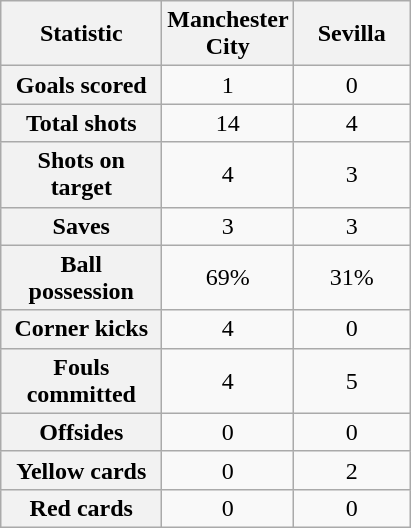<table class="wikitable plainrowheaders" style="text-align:center">
<tr>
<th scope="col" style="width:100px">Statistic</th>
<th scope="col" style="width:70px">Manchester City</th>
<th scope="col" style="width:70px">Sevilla</th>
</tr>
<tr>
<th scope=row>Goals scored</th>
<td>1</td>
<td>0</td>
</tr>
<tr>
<th scope=row>Total shots</th>
<td>14</td>
<td>4</td>
</tr>
<tr>
<th scope=row>Shots on target</th>
<td>4</td>
<td>3</td>
</tr>
<tr>
<th scope=row>Saves</th>
<td>3</td>
<td>3</td>
</tr>
<tr>
<th scope=row>Ball possession</th>
<td>69%</td>
<td>31%</td>
</tr>
<tr>
<th scope=row>Corner kicks</th>
<td>4</td>
<td>0</td>
</tr>
<tr>
<th scope=row>Fouls committed</th>
<td>4</td>
<td>5</td>
</tr>
<tr>
<th scope=row>Offsides</th>
<td>0</td>
<td>0</td>
</tr>
<tr>
<th scope=row>Yellow cards</th>
<td>0</td>
<td>2</td>
</tr>
<tr>
<th scope=row>Red cards</th>
<td>0</td>
<td>0</td>
</tr>
</table>
